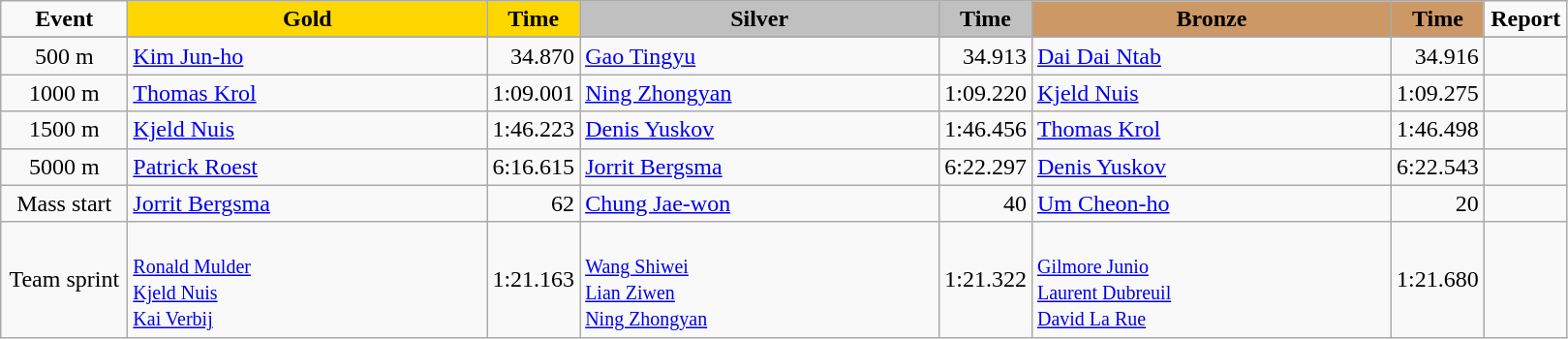<table class="wikitable">
<tr>
<td width="80" align="center"><strong>Event</strong></td>
<td width="240" bgcolor="gold" align="center"><strong>Gold</strong></td>
<td width="50" bgcolor="gold" align="center"><strong>Time</strong></td>
<td width="240" bgcolor="silver" align="center"><strong>Silver</strong></td>
<td width="50" bgcolor="silver" align="center"><strong>Time</strong></td>
<td width="240" bgcolor="#CC9966" align="center"><strong>Bronze</strong></td>
<td width="50" bgcolor="#CC9966" align="center"><strong>Time</strong></td>
<td width="50" align="center"><strong>Report</strong></td>
</tr>
<tr bgcolor="#cccccc">
</tr>
<tr>
<td align="center">500 m</td>
<td> <a href='#'>Kim Jun-ho</a></td>
<td align="right">34.870</td>
<td> <a href='#'>Gao Tingyu</a></td>
<td align="right">34.913</td>
<td> <a href='#'>Dai Dai Ntab</a></td>
<td align="right">34.916</td>
<td align="center"></td>
</tr>
<tr>
<td align="center">1000 m</td>
<td> <a href='#'>Thomas Krol</a></td>
<td align="right">1:09.001 <strong></strong></td>
<td> <a href='#'>Ning Zhongyan</a></td>
<td align="right">1:09.220</td>
<td> <a href='#'>Kjeld Nuis</a></td>
<td align="right">1:09.275</td>
<td align="center"></td>
</tr>
<tr>
<td align="center">1500 m</td>
<td> <a href='#'>Kjeld Nuis</a></td>
<td align="right">1:46.223</td>
<td> <a href='#'>Denis Yuskov</a></td>
<td align="right">1:46.456</td>
<td> <a href='#'>Thomas Krol</a></td>
<td align="right">1:46.498</td>
<td align="center"></td>
</tr>
<tr>
<td align="center">5000 m</td>
<td> <a href='#'>Patrick Roest</a></td>
<td align="right">6:16.615 <strong></strong></td>
<td> <a href='#'>Jorrit Bergsma</a></td>
<td align="right">6:22.297</td>
<td> <a href='#'>Denis Yuskov</a></td>
<td align="right">6:22.543</td>
<td align="center"></td>
</tr>
<tr>
<td align="center">Mass start</td>
<td> <a href='#'>Jorrit Bergsma</a></td>
<td align="right">62</td>
<td> <a href='#'>Chung Jae-won</a></td>
<td align="right">40</td>
<td> <a href='#'>Um Cheon-ho</a></td>
<td align="right">20</td>
<td align="center"></td>
</tr>
<tr>
<td align="center">Team sprint</td>
<td><br><small><a href='#'>Ronald Mulder</a><br><a href='#'>Kjeld Nuis</a><br><a href='#'>Kai Verbij</a></small></td>
<td align="right">1:21.163</td>
<td><br><small><a href='#'>Wang Shiwei</a><br><a href='#'>Lian Ziwen</a><br><a href='#'>Ning Zhongyan</a></small></td>
<td align="right">1:21.322</td>
<td><br><small><a href='#'>Gilmore Junio</a><br><a href='#'>Laurent Dubreuil</a><br><a href='#'>David La Rue</a></small></td>
<td align="right">1:21.680</td>
<td align="center"></td>
</tr>
</table>
